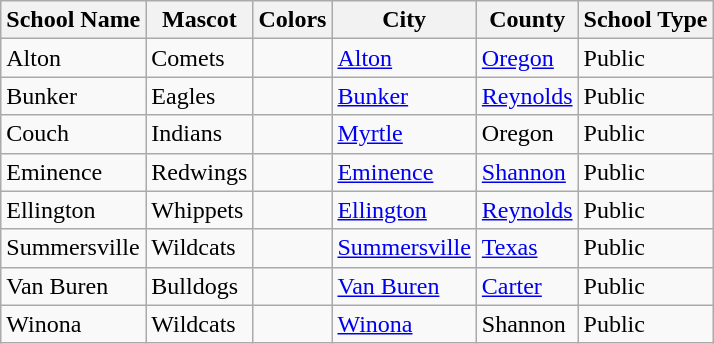<table class="wikitable">
<tr>
<th>School Name</th>
<th>Mascot</th>
<th>Colors</th>
<th>City</th>
<th>County</th>
<th>School Type</th>
</tr>
<tr>
<td>Alton</td>
<td>Comets</td>
<td> </td>
<td><a href='#'>Alton</a></td>
<td><a href='#'>Oregon</a></td>
<td>Public</td>
</tr>
<tr>
<td>Bunker</td>
<td>Eagles</td>
<td> </td>
<td><a href='#'>Bunker</a></td>
<td><a href='#'>Reynolds</a></td>
<td>Public</td>
</tr>
<tr>
<td>Couch</td>
<td>Indians</td>
<td> </td>
<td><a href='#'>Myrtle</a></td>
<td>Oregon</td>
<td>Public</td>
</tr>
<tr>
<td>Eminence</td>
<td>Redwings</td>
<td> </td>
<td><a href='#'>Eminence</a></td>
<td><a href='#'>Shannon</a></td>
<td>Public</td>
</tr>
<tr>
<td>Ellington</td>
<td>Whippets</td>
<td> </td>
<td><a href='#'>Ellington</a></td>
<td><a href='#'>Reynolds</a></td>
<td>Public</td>
</tr>
<tr>
<td>Summersville</td>
<td>Wildcats</td>
<td> </td>
<td><a href='#'>Summersville</a></td>
<td><a href='#'>Texas</a></td>
<td>Public</td>
</tr>
<tr>
<td>Van Buren</td>
<td>Bulldogs</td>
<td> </td>
<td><a href='#'>Van Buren</a></td>
<td><a href='#'>Carter</a></td>
<td>Public</td>
</tr>
<tr>
<td>Winona</td>
<td>Wildcats</td>
<td> </td>
<td><a href='#'>Winona</a></td>
<td>Shannon</td>
<td>Public</td>
</tr>
</table>
